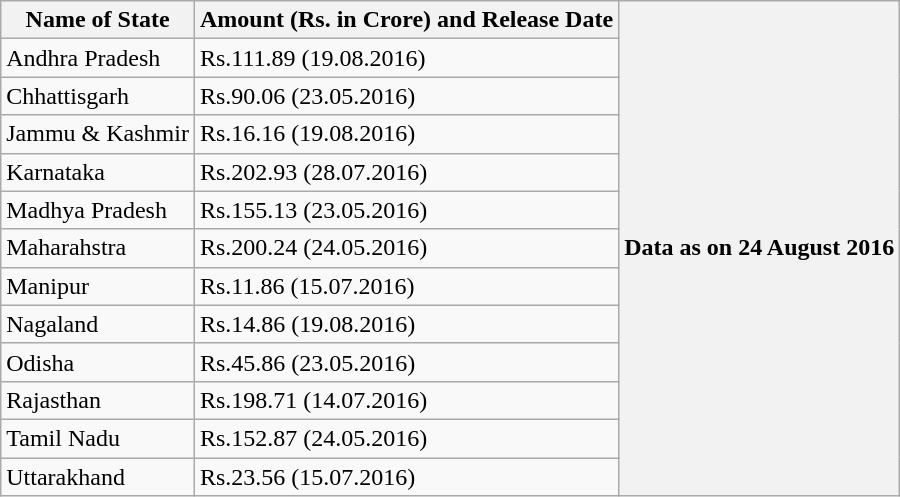<table class="wikitable">
<tr>
<th>Name of State</th>
<th><strong>Amount (Rs. in Crore) and Release Date</strong></th>
<th rowspan="13">Data as on 24 August 2016</th>
</tr>
<tr>
<td>Andhra Pradesh</td>
<td>Rs.111.89 (19.08.2016)</td>
</tr>
<tr>
<td>Chhattisgarh</td>
<td>Rs.90.06 (23.05.2016)</td>
</tr>
<tr>
<td>Jammu & Kashmir</td>
<td>Rs.16.16 (19.08.2016)</td>
</tr>
<tr>
<td>Karnataka</td>
<td>Rs.202.93 (28.07.2016)</td>
</tr>
<tr>
<td>Madhya Pradesh</td>
<td>Rs.155.13 (23.05.2016)</td>
</tr>
<tr>
<td>Maharahstra</td>
<td>Rs.200.24 (24.05.2016)</td>
</tr>
<tr>
<td>Manipur</td>
<td>Rs.11.86 (15.07.2016)</td>
</tr>
<tr>
<td>Nagaland</td>
<td>Rs.14.86 (19.08.2016)</td>
</tr>
<tr>
<td>Odisha</td>
<td>Rs.45.86 (23.05.2016)</td>
</tr>
<tr>
<td>Rajasthan</td>
<td>Rs.198.71 (14.07.2016)</td>
</tr>
<tr>
<td>Tamil Nadu</td>
<td>Rs.152.87 (24.05.2016)</td>
</tr>
<tr>
<td>Uttarakhand</td>
<td>Rs.23.56 (15.07.2016)</td>
</tr>
</table>
